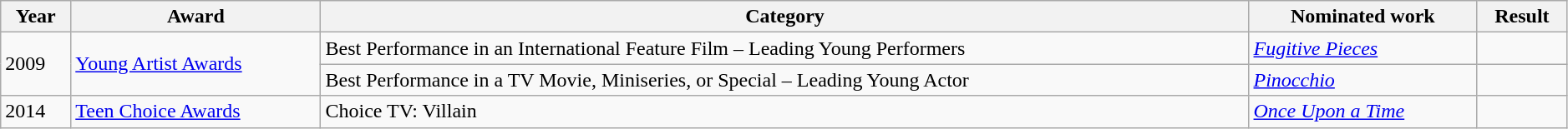<table class="wikitable sortable plainrowheaders"  style="width:99%;">
<tr>
<th>Year</th>
<th>Award</th>
<th>Category</th>
<th>Nominated work</th>
<th>Result</th>
</tr>
<tr>
<td rowspan=2>2009</td>
<td rowspan=2><a href='#'>Young Artist Awards</a></td>
<td>Best Performance in an International Feature Film – Leading Young Performers</td>
<td><em><a href='#'>Fugitive Pieces</a></em></td>
<td></td>
</tr>
<tr>
<td>Best Performance in a TV Movie, Miniseries, or Special – Leading Young Actor</td>
<td><em><a href='#'>Pinocchio</a></em></td>
<td></td>
</tr>
<tr>
<td>2014</td>
<td><a href='#'>Teen Choice Awards</a></td>
<td>Choice TV: Villain</td>
<td><em><a href='#'>Once Upon a Time</a></em></td>
<td></td>
</tr>
</table>
